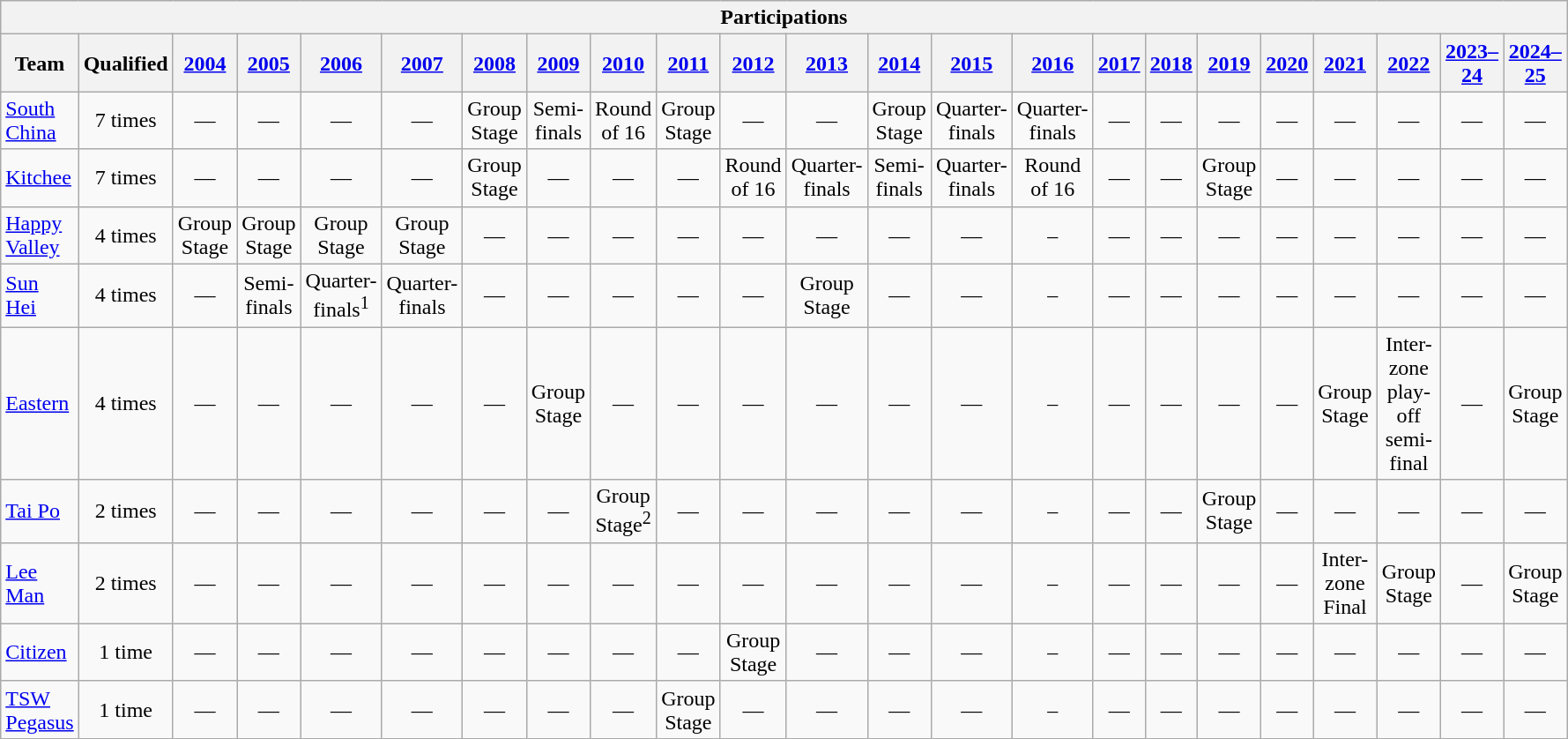<table width=90% class="wikitable" style="text-align:center">
<tr>
<th colspan=23>Participations</th>
</tr>
<tr>
<th width=7%>Team</th>
<th width=6%>Qualified</th>
<th width=5%><a href='#'>2004</a></th>
<th width=5%><a href='#'>2005</a></th>
<th width=5%><a href='#'>2006</a></th>
<th width=5%><a href='#'>2007</a></th>
<th width=5%><a href='#'>2008</a></th>
<th width=5%><a href='#'>2009</a></th>
<th width=5%><a href='#'>2010</a></th>
<th width=5%><a href='#'>2011</a></th>
<th width=5%><a href='#'>2012</a></th>
<th width=5%><a href='#'>2013</a></th>
<th width=5%><a href='#'>2014</a></th>
<th width=5%><a href='#'>2015</a></th>
<th width=5%><a href='#'>2016</a></th>
<th width=5%><a href='#'>2017</a></th>
<th width=5%><a href='#'>2018</a></th>
<th width=5%><a href='#'>2019</a></th>
<th width=5%><a href='#'>2020</a></th>
<th width=5%><a href='#'>2021</a></th>
<th width=5%><a href='#'>2022</a></th>
<th width=5%><a href='#'>2023–24</a></th>
<th width=5%><a href='#'>2024–25</a></th>
</tr>
<tr>
<td align="left"> <a href='#'>South China</a></td>
<td>7 times</td>
<td>—</td>
<td>—</td>
<td>—</td>
<td>—</td>
<td>Group Stage</td>
<td>Semi-finals</td>
<td>Round of 16</td>
<td>Group Stage</td>
<td>—</td>
<td>—</td>
<td>Group Stage</td>
<td>Quarter-finals</td>
<td>Quarter-finals</td>
<td>—</td>
<td>—</td>
<td>—</td>
<td>—</td>
<td>—</td>
<td>—</td>
<td>—</td>
<td>—</td>
</tr>
<tr>
<td align="left"> <a href='#'>Kitchee</a></td>
<td>7 times</td>
<td>—</td>
<td>—</td>
<td>—</td>
<td>—</td>
<td>Group Stage</td>
<td>—</td>
<td>—</td>
<td>—</td>
<td>Round of 16</td>
<td>Quarter-finals</td>
<td>Semi-finals</td>
<td>Quarter-finals</td>
<td>Round of 16</td>
<td>—</td>
<td>—</td>
<td>Group Stage</td>
<td>—</td>
<td>—</td>
<td>—</td>
<td>—</td>
<td>—</td>
</tr>
<tr>
<td align="left"> <a href='#'>Happy Valley</a></td>
<td>4 times</td>
<td>Group Stage</td>
<td>Group Stage</td>
<td>Group Stage</td>
<td>Group Stage</td>
<td>—</td>
<td>—</td>
<td>—</td>
<td>—</td>
<td>—</td>
<td>—</td>
<td>—</td>
<td>—</td>
<td>–</td>
<td>—</td>
<td>—</td>
<td>—</td>
<td>—</td>
<td>—</td>
<td>—</td>
<td>—</td>
<td>—</td>
</tr>
<tr>
<td align="left"> <a href='#'>Sun Hei</a></td>
<td>4 times</td>
<td>—</td>
<td>Semi-finals</td>
<td>Quarter-finals<sup>1</sup></td>
<td>Quarter-finals</td>
<td>—</td>
<td>—</td>
<td>—</td>
<td>—</td>
<td>—</td>
<td>Group Stage</td>
<td>—</td>
<td>—</td>
<td>–</td>
<td>—</td>
<td>—</td>
<td>—</td>
<td>—</td>
<td>—</td>
<td>—</td>
<td>—</td>
<td>—</td>
</tr>
<tr>
<td align="left"> <a href='#'>Eastern</a></td>
<td>4 times</td>
<td>—</td>
<td>—</td>
<td>—</td>
<td>—</td>
<td>—</td>
<td>Group Stage</td>
<td>—</td>
<td>—</td>
<td>—</td>
<td>—</td>
<td>—</td>
<td>—</td>
<td>–</td>
<td>—</td>
<td>—</td>
<td>—</td>
<td>—</td>
<td>Group Stage</td>
<td>Inter-zone play-off semi-final</td>
<td>—</td>
<td>Group Stage</td>
</tr>
<tr>
<td align="left"> <a href='#'>Tai Po</a></td>
<td>2 times</td>
<td>—</td>
<td>—</td>
<td>—</td>
<td>—</td>
<td>—</td>
<td>—</td>
<td>Group Stage<sup>2</sup></td>
<td>—</td>
<td>—</td>
<td>—</td>
<td>—</td>
<td>—</td>
<td>–</td>
<td>—</td>
<td>—</td>
<td>Group Stage</td>
<td>—</td>
<td>—</td>
<td>—</td>
<td>—</td>
<td>—</td>
</tr>
<tr>
<td align="left"> <a href='#'>Lee Man</a></td>
<td>2 times</td>
<td>—</td>
<td>—</td>
<td>—</td>
<td>—</td>
<td>—</td>
<td>—</td>
<td>—</td>
<td>—</td>
<td>—</td>
<td>—</td>
<td>—</td>
<td>—</td>
<td>–</td>
<td>—</td>
<td>—</td>
<td>—</td>
<td>—</td>
<td>Inter-zone Final</td>
<td>Group Stage</td>
<td>—</td>
<td>Group Stage</td>
</tr>
<tr>
<td align="left"> <a href='#'>Citizen</a></td>
<td>1 time</td>
<td>—</td>
<td>—</td>
<td>—</td>
<td>—</td>
<td>—</td>
<td>—</td>
<td>—</td>
<td>—</td>
<td>Group Stage</td>
<td>—</td>
<td>—</td>
<td>—</td>
<td>–</td>
<td>—</td>
<td>—</td>
<td>—</td>
<td>—</td>
<td>—</td>
<td>—</td>
<td>—</td>
<td>—</td>
</tr>
<tr>
<td align="left"> <a href='#'>TSW Pegasus</a></td>
<td>1 time</td>
<td>—</td>
<td>—</td>
<td>—</td>
<td>—</td>
<td>—</td>
<td>—</td>
<td>—</td>
<td>Group Stage</td>
<td>—</td>
<td>—</td>
<td>—</td>
<td>—</td>
<td>–</td>
<td>—</td>
<td>—</td>
<td>—</td>
<td>—</td>
<td>—</td>
<td>—</td>
<td>—</td>
<td>—</td>
</tr>
</table>
